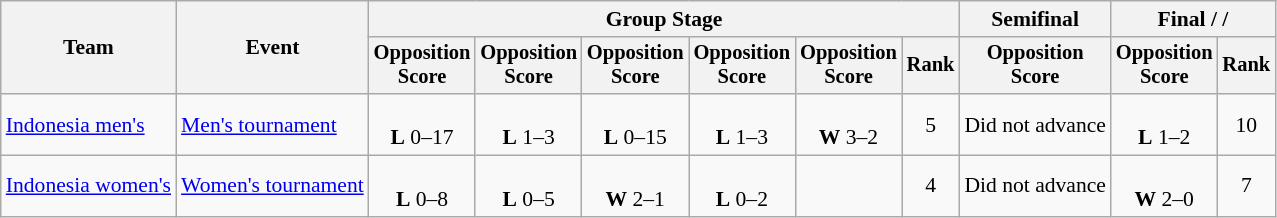<table class=wikitable style=font-size:90%;text-align:center>
<tr>
<th rowspan=2>Team</th>
<th rowspan=2>Event</th>
<th colspan=6>Group Stage</th>
<th>Semifinal</th>
<th colspan=2>Final /  / </th>
</tr>
<tr style=font-size:95%>
<th>Opposition<br>Score</th>
<th>Opposition<br>Score</th>
<th>Opposition<br>Score</th>
<th>Opposition<br>Score</th>
<th>Opposition<br>Score</th>
<th>Rank</th>
<th>Opposition<br>Score</th>
<th>Opposition<br>Score</th>
<th>Rank</th>
</tr>
<tr>
<td align=left><a href='#'>Indonesia men's</a></td>
<td align=left><a href='#'>Men's tournament</a></td>
<td><br><strong>L</strong> 0–17</td>
<td><br><strong>L</strong> 1–3</td>
<td><br><strong>L</strong> 0–15</td>
<td><br><strong>L</strong> 1–3</td>
<td><br><strong>W</strong> 3–2</td>
<td>5</td>
<td>Did not advance</td>
<td><br><strong>L</strong> 1–2</td>
<td>10</td>
</tr>
<tr>
<td align=left><a href='#'>Indonesia women's</a></td>
<td align=left><a href='#'>Women's tournament</a></td>
<td><br><strong>L</strong> 0–8</td>
<td><br><strong>L</strong> 0–5</td>
<td><br><strong>W</strong> 2–1</td>
<td><br><strong>L</strong> 0–2</td>
<td></td>
<td>4</td>
<td>Did not advance</td>
<td><br><strong>W</strong> 2–0</td>
<td>7</td>
</tr>
</table>
